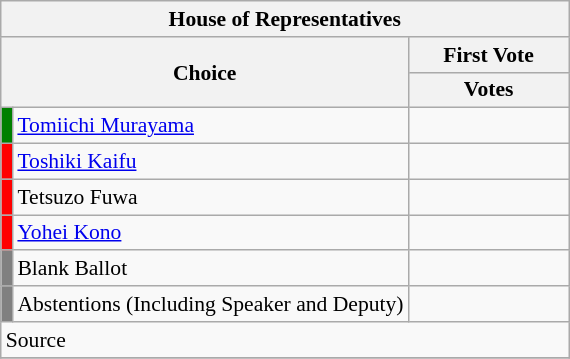<table class="wikitable" style="font-size:90%;">
<tr>
<th colspan="4">House of Representatives</th>
</tr>
<tr>
<th align="left" rowspan="2" colspan="2" width="100">Choice</th>
<th colspan="2">First Vote</th>
</tr>
<tr>
<th width="100">Votes</th>
</tr>
<tr style=>
<td width="1" bgcolor="green"></td>
<td align="left"><a href='#'>Tomiichi Murayama</a></td>
<td></td>
</tr>
<tr>
<td bgcolor="red"></td>
<td align="left"><a href='#'>Toshiki Kaifu</a></td>
<td></td>
</tr>
<tr>
<td bgcolor="red"></td>
<td align="left">Tetsuzo Fuwa</td>
<td></td>
</tr>
<tr>
<td bgcolor="red"></td>
<td align="left"><a href='#'>Yohei Kono</a></td>
<td></td>
</tr>
<tr>
<td bgcolor="gray"></td>
<td align="left">Blank Ballot</td>
<td></td>
</tr>
<tr>
<td bgcolor="gray"></td>
<td align="left">Abstentions (Including Speaker and Deputy)</td>
<td></td>
</tr>
<tr>
<td colspan=3>Source </td>
</tr>
<tr>
</tr>
</table>
